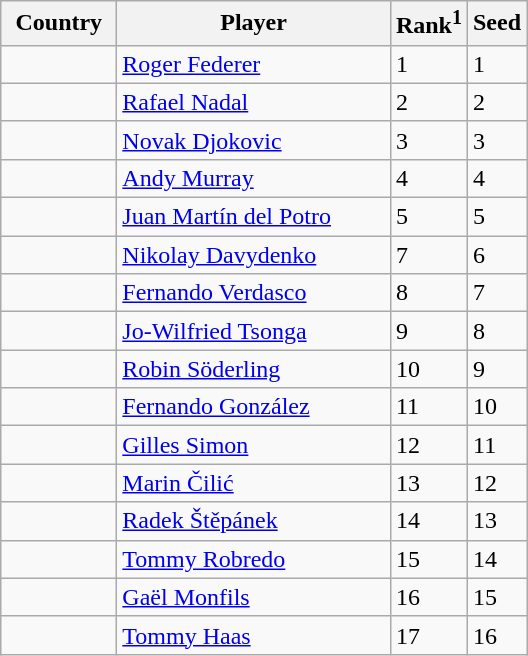<table class="sortable wikitable">
<tr>
<th width="70">Country</th>
<th width="175">Player</th>
<th>Rank<sup>1</sup></th>
<th>Seed</th>
</tr>
<tr>
<td></td>
<td><a href='#'>Roger Federer</a></td>
<td>1</td>
<td>1</td>
</tr>
<tr>
<td></td>
<td><a href='#'>Rafael Nadal</a></td>
<td>2</td>
<td>2</td>
</tr>
<tr>
<td></td>
<td><a href='#'>Novak Djokovic</a></td>
<td>3</td>
<td>3</td>
</tr>
<tr>
<td></td>
<td><a href='#'>Andy Murray</a></td>
<td>4</td>
<td>4</td>
</tr>
<tr>
<td></td>
<td><a href='#'>Juan Martín del Potro</a></td>
<td>5</td>
<td>5</td>
</tr>
<tr>
<td></td>
<td><a href='#'>Nikolay Davydenko</a></td>
<td>7</td>
<td>6</td>
</tr>
<tr>
<td></td>
<td><a href='#'>Fernando Verdasco</a></td>
<td>8</td>
<td>7</td>
</tr>
<tr>
<td></td>
<td><a href='#'>Jo-Wilfried Tsonga</a></td>
<td>9</td>
<td>8</td>
</tr>
<tr>
<td></td>
<td><a href='#'>Robin Söderling</a></td>
<td>10</td>
<td>9</td>
</tr>
<tr>
<td></td>
<td><a href='#'>Fernando González</a></td>
<td>11</td>
<td>10</td>
</tr>
<tr>
<td></td>
<td><a href='#'>Gilles Simon</a></td>
<td>12</td>
<td>11</td>
</tr>
<tr>
<td></td>
<td><a href='#'>Marin Čilić</a></td>
<td>13</td>
<td>12</td>
</tr>
<tr>
<td></td>
<td><a href='#'>Radek Štěpánek</a></td>
<td>14</td>
<td>13</td>
</tr>
<tr>
<td></td>
<td><a href='#'>Tommy Robredo</a></td>
<td>15</td>
<td>14</td>
</tr>
<tr>
<td></td>
<td><a href='#'>Gaël Monfils</a></td>
<td>16</td>
<td>15</td>
</tr>
<tr>
<td></td>
<td><a href='#'>Tommy Haas</a></td>
<td>17</td>
<td>16</td>
</tr>
</table>
